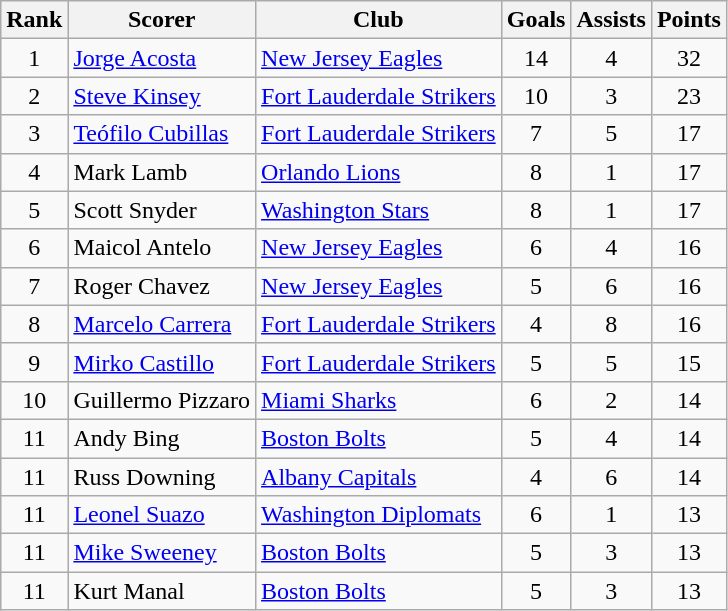<table class="wikitable">
<tr>
<th>Rank</th>
<th>Scorer</th>
<th>Club</th>
<th>Goals</th>
<th>Assists</th>
<th>Points</th>
</tr>
<tr>
<td align=center>1</td>
<td><a href='#'>Jorge Acosta</a></td>
<td><a href='#'>New Jersey Eagles</a></td>
<td align=center>14</td>
<td align=center>4</td>
<td align=center>32</td>
</tr>
<tr>
<td align=center>2</td>
<td><a href='#'>Steve Kinsey</a></td>
<td><a href='#'>Fort Lauderdale Strikers</a></td>
<td align=center>10</td>
<td align=center>3</td>
<td align=center>23</td>
</tr>
<tr>
<td align=center>3</td>
<td><a href='#'>Teófilo Cubillas</a></td>
<td><a href='#'>Fort Lauderdale Strikers</a></td>
<td align=center>7</td>
<td align=center>5</td>
<td align=center>17</td>
</tr>
<tr>
<td align=center>4</td>
<td>Mark Lamb</td>
<td><a href='#'>Orlando Lions</a></td>
<td align=center>8</td>
<td align=center>1</td>
<td align=center>17</td>
</tr>
<tr>
<td align=center>5</td>
<td>Scott Snyder</td>
<td><a href='#'>Washington Stars</a></td>
<td align=center>8</td>
<td align=center>1</td>
<td align=center>17</td>
</tr>
<tr>
<td align=center>6</td>
<td>Maicol Antelo</td>
<td><a href='#'>New Jersey Eagles</a></td>
<td align=center>6</td>
<td align=center>4</td>
<td align=center>16</td>
</tr>
<tr>
<td align=center>7</td>
<td>Roger Chavez</td>
<td><a href='#'>New Jersey Eagles</a></td>
<td align=center>5</td>
<td align=center>6</td>
<td align=center>16</td>
</tr>
<tr>
<td align=center>8</td>
<td><a href='#'>Marcelo Carrera</a></td>
<td><a href='#'>Fort Lauderdale Strikers</a></td>
<td align=center>4</td>
<td align=center>8</td>
<td align=center>16</td>
</tr>
<tr>
<td align=center>9</td>
<td><a href='#'>Mirko Castillo</a></td>
<td><a href='#'>Fort Lauderdale Strikers</a></td>
<td align=center>5</td>
<td align=center>5</td>
<td align=center>15</td>
</tr>
<tr>
<td align=center>10</td>
<td>Guillermo Pizzaro</td>
<td><a href='#'>Miami Sharks</a></td>
<td align=center>6</td>
<td align=center>2</td>
<td align=center>14</td>
</tr>
<tr>
<td align=center>11</td>
<td>Andy Bing</td>
<td><a href='#'>Boston Bolts</a></td>
<td align=center>5</td>
<td align=center>4</td>
<td align=center>14</td>
</tr>
<tr>
<td align=center>11</td>
<td>Russ Downing</td>
<td><a href='#'>Albany Capitals</a></td>
<td align=center>4</td>
<td align=center>6</td>
<td align=center>14</td>
</tr>
<tr>
<td align=center>11</td>
<td><a href='#'>Leonel Suazo</a></td>
<td><a href='#'>Washington Diplomats</a></td>
<td align=center>6</td>
<td align=center>1</td>
<td align=center>13</td>
</tr>
<tr>
<td align=center>11</td>
<td><a href='#'>Mike Sweeney</a></td>
<td><a href='#'>Boston Bolts</a></td>
<td align=center>5</td>
<td align=center>3</td>
<td align=center>13</td>
</tr>
<tr>
<td align=center>11</td>
<td>Kurt Manal</td>
<td><a href='#'>Boston Bolts</a></td>
<td align=center>5</td>
<td align=center>3</td>
<td align=center>13</td>
</tr>
</table>
